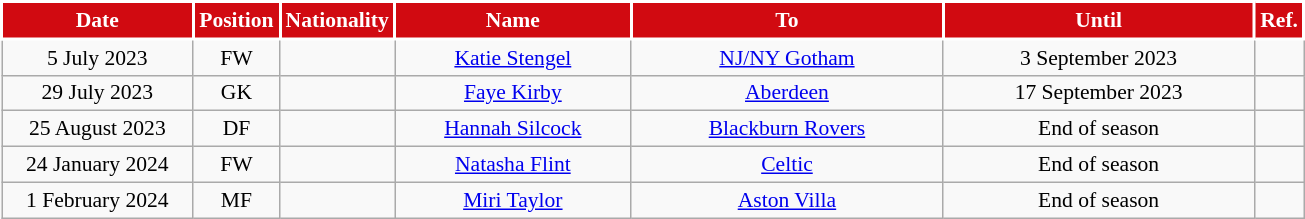<table class="wikitable" style="text-align:center; font-size:90%; ">
<tr>
<th style="background:#D10A11;color:white;border:2px solid #ffffff; width:120px;">Date</th>
<th style="background:#D10A11;color:white;border:2px solid #ffffff; width:50px;">Position</th>
<th style="background:#D10A11;color:white;border:2px solid #ffffff; width:50px;">Nationality</th>
<th style="background:#D10A11;color:white;border:2px solid #ffffff; width:150px;">Name</th>
<th style="background:#D10A11;color:white;border:2px solid #ffffff; width:200px;">To</th>
<th style="background:#D10A11;color:white;border:2px solid #ffffff; width:200px;">Until</th>
<th style="background:#D10A11;color:white;border:2px solid #ffffff; width:25px;">Ref.</th>
</tr>
<tr>
<td>5 July 2023</td>
<td>FW</td>
<td></td>
<td><a href='#'>Katie Stengel</a></td>
<td> <a href='#'>NJ/NY Gotham</a></td>
<td>3 September 2023</td>
<td></td>
</tr>
<tr>
<td>29 July 2023</td>
<td>GK</td>
<td></td>
<td><a href='#'>Faye Kirby</a></td>
<td> <a href='#'>Aberdeen</a></td>
<td>17 September 2023</td>
<td></td>
</tr>
<tr>
<td>25 August 2023</td>
<td>DF</td>
<td></td>
<td><a href='#'>Hannah Silcock</a></td>
<td>  <a href='#'>Blackburn Rovers</a></td>
<td>End of season</td>
<td></td>
</tr>
<tr>
<td>24 January 2024</td>
<td>FW</td>
<td></td>
<td><a href='#'>Natasha Flint</a></td>
<td> <a href='#'>Celtic</a></td>
<td>End of season</td>
<td></td>
</tr>
<tr>
<td>1 February 2024</td>
<td>MF</td>
<td></td>
<td><a href='#'>Miri Taylor</a></td>
<td> <a href='#'>Aston Villa</a></td>
<td>End of season</td>
<td></td>
</tr>
</table>
